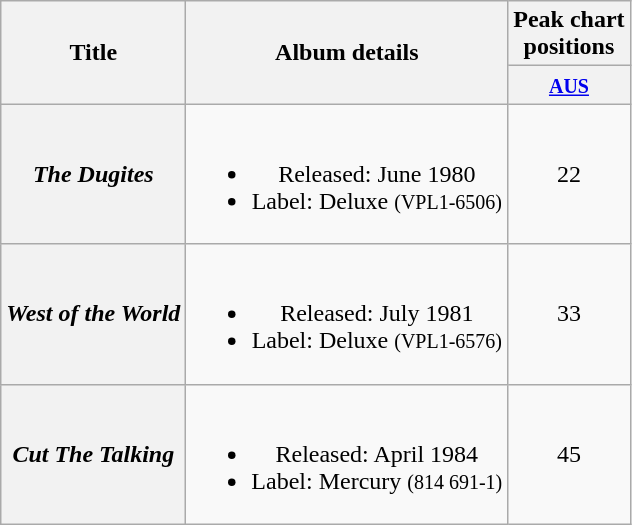<table class="wikitable plainrowheaders" style="text-align:center;" border="1">
<tr>
<th scope="col" rowspan="2">Title</th>
<th scope="col" rowspan="2">Album details</th>
<th scope="col" colspan="1">Peak chart<br>positions</th>
</tr>
<tr>
<th scope="col" style="text-align:center;"><small><a href='#'>AUS</a></small><br></th>
</tr>
<tr>
<th scope="row"><em>The Dugites</em></th>
<td><br><ul><li>Released: June 1980</li><li>Label: Deluxe <small>(VPL1-6506)</small></li></ul></td>
<td align="center">22</td>
</tr>
<tr>
<th scope="row"><em>West of the World</em></th>
<td><br><ul><li>Released: July 1981</li><li>Label: Deluxe <small>(VPL1-6576)</small></li></ul></td>
<td align="center">33</td>
</tr>
<tr>
<th scope="row"><em>Cut The Talking</em></th>
<td><br><ul><li>Released: April 1984</li><li>Label: Mercury <small>(814 691-1)</small></li></ul></td>
<td align="center">45</td>
</tr>
</table>
